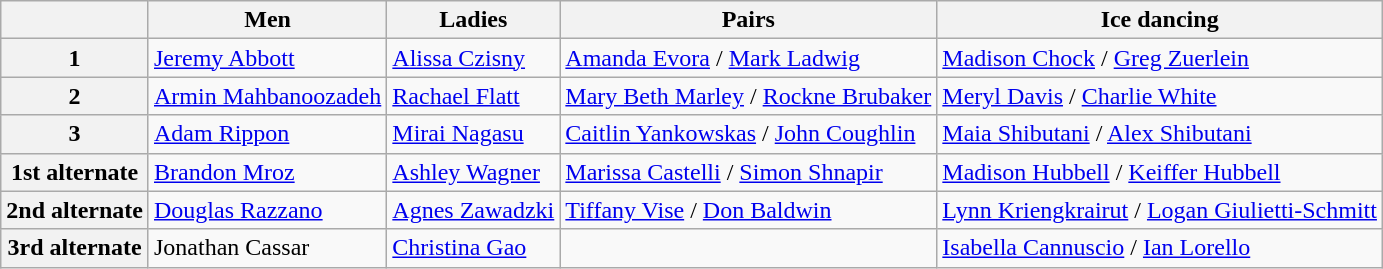<table class="wikitable">
<tr>
<th></th>
<th>Men</th>
<th>Ladies</th>
<th>Pairs</th>
<th>Ice dancing</th>
</tr>
<tr>
<th>1</th>
<td><a href='#'>Jeremy Abbott</a></td>
<td><a href='#'>Alissa Czisny</a></td>
<td><a href='#'>Amanda Evora</a> / <a href='#'>Mark Ladwig</a></td>
<td><a href='#'>Madison Chock</a> / <a href='#'>Greg Zuerlein</a></td>
</tr>
<tr>
<th>2</th>
<td><a href='#'>Armin Mahbanoozadeh</a></td>
<td><a href='#'>Rachael Flatt</a></td>
<td><a href='#'>Mary Beth Marley</a> / <a href='#'>Rockne Brubaker</a></td>
<td><a href='#'>Meryl Davis</a> / <a href='#'>Charlie White</a></td>
</tr>
<tr>
<th>3</th>
<td><a href='#'>Adam Rippon</a></td>
<td><a href='#'>Mirai Nagasu</a></td>
<td><a href='#'>Caitlin Yankowskas</a> / <a href='#'>John Coughlin</a></td>
<td><a href='#'>Maia Shibutani</a> / <a href='#'>Alex Shibutani</a></td>
</tr>
<tr>
<th>1st alternate</th>
<td><a href='#'>Brandon Mroz</a></td>
<td><a href='#'>Ashley Wagner</a></td>
<td><a href='#'>Marissa Castelli</a> / <a href='#'>Simon Shnapir</a></td>
<td><a href='#'>Madison Hubbell</a> / <a href='#'>Keiffer Hubbell</a></td>
</tr>
<tr>
<th>2nd alternate</th>
<td><a href='#'>Douglas Razzano</a></td>
<td><a href='#'>Agnes Zawadzki</a></td>
<td><a href='#'>Tiffany Vise</a> / <a href='#'>Don Baldwin</a></td>
<td><a href='#'>Lynn Kriengkrairut</a> / <a href='#'>Logan Giulietti-Schmitt</a></td>
</tr>
<tr>
<th>3rd alternate</th>
<td>Jonathan Cassar</td>
<td><a href='#'>Christina Gao</a></td>
<td></td>
<td><a href='#'>Isabella Cannuscio</a> / <a href='#'>Ian Lorello</a></td>
</tr>
</table>
